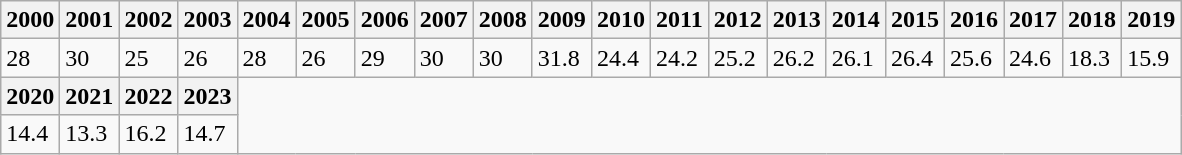<table class="wikitable">
<tr>
<th>2000</th>
<th>2001</th>
<th>2002</th>
<th>2003</th>
<th>2004</th>
<th>2005</th>
<th>2006</th>
<th>2007</th>
<th>2008</th>
<th>2009</th>
<th>2010</th>
<th>2011</th>
<th>2012</th>
<th>2013</th>
<th>2014</th>
<th>2015</th>
<th>2016</th>
<th>2017</th>
<th>2018</th>
<th>2019</th>
</tr>
<tr>
<td>28</td>
<td>30</td>
<td>25</td>
<td>26</td>
<td>28</td>
<td>26</td>
<td>29</td>
<td>30</td>
<td>30</td>
<td>31.8</td>
<td>24.4</td>
<td>24.2</td>
<td>25.2</td>
<td>26.2</td>
<td>26.1</td>
<td>26.4</td>
<td>25.6</td>
<td>24.6</td>
<td>18.3</td>
<td>15.9</td>
</tr>
<tr>
<th>2020</th>
<th>2021</th>
<th>2022</th>
<th>2023</th>
<td colspan="16" rowspan="2"></td>
</tr>
<tr>
<td>14.4</td>
<td>13.3</td>
<td>16.2</td>
<td>14.7</td>
</tr>
</table>
